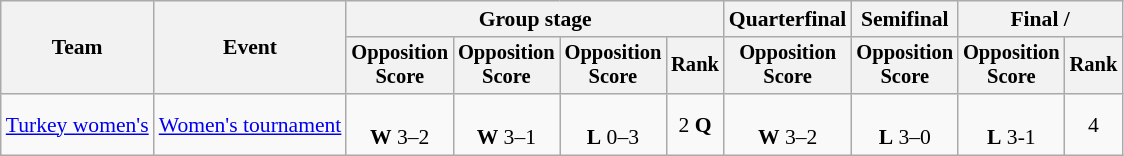<table class="wikitable" style="font-size:90%">
<tr>
<th rowspan=2>Team</th>
<th rowspan=2>Event</th>
<th colspan=4>Group stage</th>
<th>Quarterfinal</th>
<th>Semifinal</th>
<th colspan=2>Final / </th>
</tr>
<tr style="font-size:95%">
<th>Opposition<br>Score</th>
<th>Opposition<br>Score</th>
<th>Opposition<br>Score</th>
<th>Rank</th>
<th>Opposition<br>Score</th>
<th>Opposition<br>Score</th>
<th>Opposition<br>Score</th>
<th>Rank</th>
</tr>
<tr align=center>
<td align=left><a href='#'>Turkey women's</a></td>
<td align=left><a href='#'>Women's tournament</a></td>
<td><br><strong>W</strong> 3–2</td>
<td><br><strong>W</strong> 3–1</td>
<td><br><strong>L</strong> 0–3</td>
<td>2 <strong>Q</strong></td>
<td><br><strong>W</strong> 3–2</td>
<td><br><strong>L</strong> 3–0</td>
<td><br><strong>L</strong> 3-1</td>
<td>4</td>
</tr>
</table>
